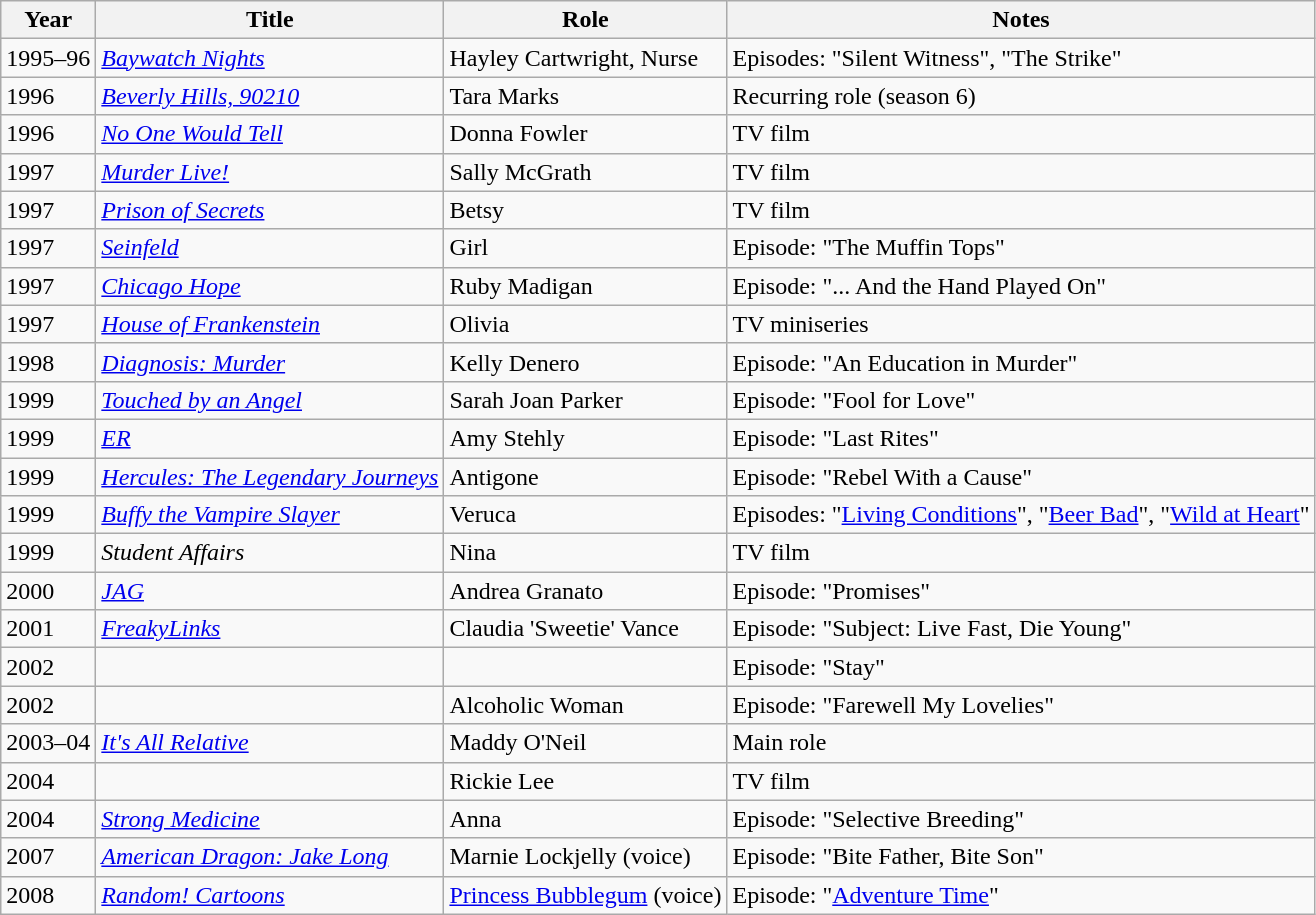<table class="wikitable sortable">
<tr>
<th>Year</th>
<th>Title</th>
<th>Role</th>
<th class="unsortable">Notes</th>
</tr>
<tr>
<td>1995–96</td>
<td><em><a href='#'>Baywatch Nights</a></em></td>
<td>Hayley Cartwright, Nurse</td>
<td>Episodes: "Silent Witness", "The Strike"</td>
</tr>
<tr>
<td>1996</td>
<td><em><a href='#'>Beverly Hills, 90210</a></em></td>
<td>Tara Marks</td>
<td>Recurring role (season 6)</td>
</tr>
<tr>
<td>1996</td>
<td><em><a href='#'>No One Would Tell</a></em></td>
<td>Donna Fowler</td>
<td>TV film</td>
</tr>
<tr>
<td>1997</td>
<td><em><a href='#'>Murder Live!</a></em></td>
<td>Sally McGrath</td>
<td>TV film</td>
</tr>
<tr>
<td>1997</td>
<td><em><a href='#'>Prison of Secrets</a></em></td>
<td>Betsy</td>
<td>TV film</td>
</tr>
<tr>
<td>1997</td>
<td><em><a href='#'>Seinfeld</a></em></td>
<td>Girl</td>
<td>Episode: "The Muffin Tops"</td>
</tr>
<tr>
<td>1997</td>
<td><em><a href='#'>Chicago Hope</a></em></td>
<td>Ruby Madigan</td>
<td>Episode: "... And the Hand Played On"</td>
</tr>
<tr>
<td>1997</td>
<td><em><a href='#'>House of Frankenstein</a></em></td>
<td>Olivia</td>
<td>TV miniseries</td>
</tr>
<tr>
<td>1998</td>
<td><em><a href='#'>Diagnosis: Murder</a></em></td>
<td>Kelly Denero</td>
<td>Episode: "An Education in Murder"</td>
</tr>
<tr>
<td>1999</td>
<td><em><a href='#'>Touched by an Angel</a></em></td>
<td>Sarah Joan Parker</td>
<td>Episode: "Fool for Love"</td>
</tr>
<tr>
<td>1999</td>
<td><em><a href='#'>ER</a></em></td>
<td>Amy Stehly</td>
<td>Episode: "Last Rites"</td>
</tr>
<tr>
<td>1999</td>
<td><em><a href='#'>Hercules: The Legendary Journeys</a></em></td>
<td>Antigone</td>
<td>Episode: "Rebel With a Cause"</td>
</tr>
<tr>
<td>1999</td>
<td><em><a href='#'>Buffy the Vampire Slayer</a></em></td>
<td>Veruca</td>
<td>Episodes: "<a href='#'>Living Conditions</a>", "<a href='#'>Beer Bad</a>", "<a href='#'>Wild at Heart</a>"</td>
</tr>
<tr>
<td>1999</td>
<td><em>Student Affairs</em></td>
<td>Nina</td>
<td>TV film</td>
</tr>
<tr>
<td>2000</td>
<td><em><a href='#'>JAG</a></em></td>
<td>Andrea Granato</td>
<td>Episode: "Promises"</td>
</tr>
<tr>
<td>2001</td>
<td><em><a href='#'>FreakyLinks</a></em></td>
<td>Claudia 'Sweetie' Vance</td>
<td>Episode: "Subject: Live Fast, Die Young"</td>
</tr>
<tr>
<td>2002</td>
<td><em></em></td>
<td></td>
<td>Episode: "Stay"</td>
</tr>
<tr>
<td>2002</td>
<td><em></em></td>
<td>Alcoholic Woman</td>
<td>Episode: "Farewell My Lovelies"</td>
</tr>
<tr>
<td>2003–04</td>
<td><em><a href='#'>It's All Relative</a></em></td>
<td>Maddy O'Neil</td>
<td>Main role</td>
</tr>
<tr>
<td>2004</td>
<td><em></em></td>
<td>Rickie Lee</td>
<td>TV film</td>
</tr>
<tr>
<td>2004</td>
<td><em><a href='#'>Strong Medicine</a></em></td>
<td>Anna</td>
<td>Episode: "Selective Breeding"</td>
</tr>
<tr>
<td>2007</td>
<td><em><a href='#'>American Dragon: Jake Long</a></em></td>
<td>Marnie Lockjelly (voice)</td>
<td>Episode: "Bite Father, Bite Son"</td>
</tr>
<tr>
<td>2008</td>
<td><em><a href='#'>Random! Cartoons</a></em></td>
<td><a href='#'>Princess Bubblegum</a> (voice)</td>
<td>Episode: "<a href='#'>Adventure Time</a>"</td>
</tr>
</table>
